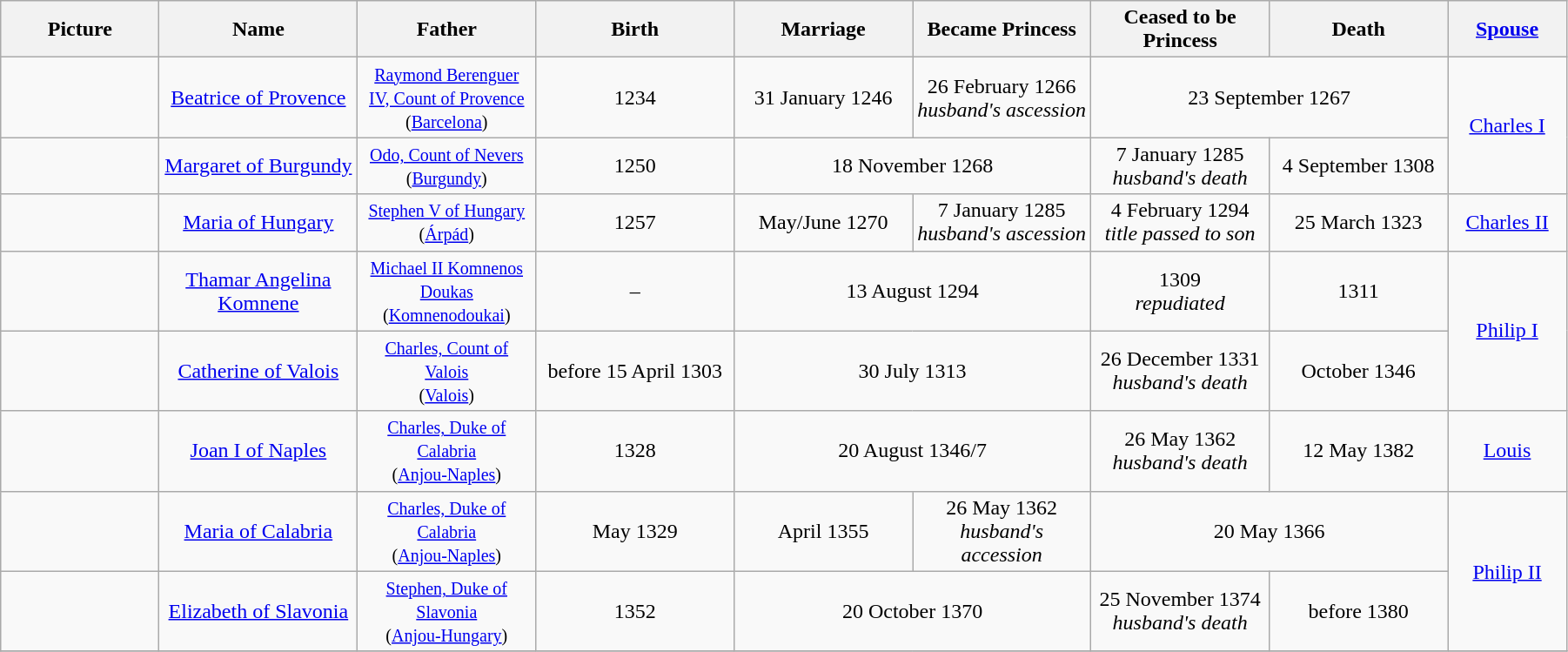<table width=95% class="wikitable">
<tr>
<th width = "8%">Picture</th>
<th width = "10%">Name</th>
<th width = "9%">Father</th>
<th width = "10%">Birth</th>
<th width = "9%">Marriage</th>
<th width = "9%">Became Princess</th>
<th width = "9%">Ceased to be Princess</th>
<th width = "9%">Death</th>
<th width = "6%"><a href='#'>Spouse</a></th>
</tr>
<tr>
<td align="center"></td>
<td align="center"><a href='#'>Beatrice of Provence</a></td>
<td align="center"><small><a href='#'>Raymond Berenguer IV, Count of Provence</a><br>(<a href='#'>Barcelona</a>)</small></td>
<td align=center>1234</td>
<td align=center>31 January 1246</td>
<td align=center>26 February 1266<br><em>husband's ascession</em></td>
<td align="center" colspan="2">23 September 1267</td>
<td align="center" rowspan="2"><a href='#'>Charles I</a></td>
</tr>
<tr>
<td align="center"></td>
<td align="center"><a href='#'>Margaret of Burgundy</a></td>
<td align="center"><small><a href='#'>Odo, Count of Nevers</a><br>(<a href='#'>Burgundy</a>)</small></td>
<td align="center">1250</td>
<td align="center" colspan="2">18 November 1268</td>
<td align="center">7 January 1285<br><em>husband's death</em></td>
<td align="center">4 September 1308</td>
</tr>
<tr>
<td align="center"></td>
<td align="center"><a href='#'>Maria of Hungary</a></td>
<td align="center"><small><a href='#'>Stephen V of Hungary</a><br>(<a href='#'>Árpád</a>)</small></td>
<td align="center">1257</td>
<td align="center">May/June 1270</td>
<td align="center">7 January 1285<br><em>husband's ascession</em></td>
<td align="center">4 February 1294<br><em>title passed to son</em></td>
<td align="center">25 March 1323</td>
<td align="center"><a href='#'>Charles II</a></td>
</tr>
<tr>
<td align="center"></td>
<td align="center"><a href='#'>Thamar Angelina Komnene</a></td>
<td align="center"><small><a href='#'>Michael II Komnenos Doukas</a><br>(<a href='#'>Komnenodoukai</a>)</small></td>
<td align="center">–</td>
<td align="center" colspan="2">13 August 1294</td>
<td align="center">1309<br><em>repudiated</em></td>
<td align="center">1311</td>
<td align="center" rowspan="2"><a href='#'>Philip I</a></td>
</tr>
<tr>
<td align="center"></td>
<td align="center"><a href='#'>Catherine of Valois</a></td>
<td align="center"><small><a href='#'>Charles, Count of Valois</a><br>(<a href='#'>Valois</a>)</small></td>
<td align="center">before 15 April 1303</td>
<td align="center" colspan="2">30 July 1313</td>
<td align="center">26 December 1331<br><em>husband's death</em></td>
<td align="center">October 1346</td>
</tr>
<tr>
<td align="center"></td>
<td align="center"><a href='#'>Joan I of Naples</a></td>
<td align="center"><small><a href='#'>Charles, Duke of Calabria</a><br>(<a href='#'>Anjou-Naples</a>)</small></td>
<td align="center">1328</td>
<td align="center" colspan="2">20 August 1346/7</td>
<td align="center">26 May 1362<br><em>husband's death</em></td>
<td align="center">12 May 1382</td>
<td align="center"><a href='#'>Louis</a></td>
</tr>
<tr>
<td align="center"></td>
<td align="center"><a href='#'>Maria of Calabria</a></td>
<td align="center"><small><a href='#'>Charles, Duke of Calabria</a><br>(<a href='#'>Anjou-Naples</a>)</small></td>
<td align="center">May 1329</td>
<td align="center">April 1355</td>
<td align="center">26 May 1362<br><em>husband's accession</em></td>
<td align="center" colspan="2">20 May 1366</td>
<td align="center" rowspan="2"><a href='#'>Philip II</a></td>
</tr>
<tr>
<td align="center"></td>
<td align="center"><a href='#'>Elizabeth of Slavonia</a></td>
<td align="center"><small><a href='#'>Stephen, Duke of Slavonia</a><br>(<a href='#'>Anjou-Hungary</a>)</small></td>
<td align="center">1352</td>
<td align="center" colspan="2">20 October 1370</td>
<td align="center">25 November 1374<br><em>husband's death</em></td>
<td align="center">before 1380</td>
</tr>
<tr>
</tr>
</table>
